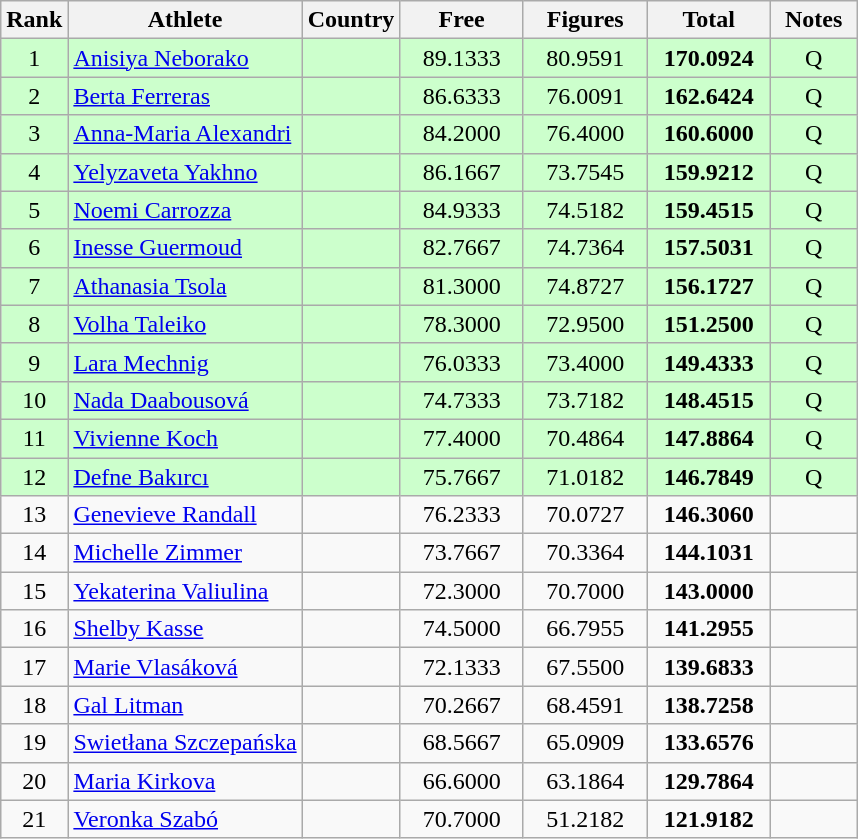<table class="wikitable sortable" style="text-align:center">
<tr>
<th>Rank</th>
<th>Athlete</th>
<th>Country</th>
<th width=75>Free</th>
<th width=75>Figures</th>
<th width=75>Total</th>
<th width=50>Notes</th>
</tr>
<tr bgcolor=ccffcc>
<td>1</td>
<td align=left><a href='#'>Anisiya Neborako</a></td>
<td align=left></td>
<td>89.1333</td>
<td>80.9591</td>
<td><strong>170.0924</strong></td>
<td>Q</td>
</tr>
<tr bgcolor=ccffcc>
<td>2</td>
<td align=left><a href='#'>Berta Ferreras</a></td>
<td align=left></td>
<td>86.6333</td>
<td>76.0091</td>
<td><strong>162.6424</strong></td>
<td>Q</td>
</tr>
<tr bgcolor=ccffcc>
<td>3</td>
<td align=left><a href='#'>Anna-Maria Alexandri</a></td>
<td align=left></td>
<td>84.2000</td>
<td>76.4000</td>
<td><strong>160.6000</strong></td>
<td>Q</td>
</tr>
<tr bgcolor=ccffcc>
<td>4</td>
<td align=left><a href='#'>Yelyzaveta Yakhno</a></td>
<td align=left></td>
<td>86.1667</td>
<td>73.7545</td>
<td><strong>159.9212</strong></td>
<td>Q</td>
</tr>
<tr bgcolor=ccffcc>
<td>5</td>
<td align=left><a href='#'>Noemi Carrozza</a></td>
<td align=left></td>
<td>84.9333</td>
<td>74.5182</td>
<td><strong>159.4515</strong></td>
<td>Q</td>
</tr>
<tr bgcolor=ccffcc>
<td>6</td>
<td align=left><a href='#'>Inesse Guermoud</a></td>
<td align=left></td>
<td>82.7667</td>
<td>74.7364</td>
<td><strong>157.5031</strong></td>
<td>Q</td>
</tr>
<tr bgcolor=ccffcc>
<td>7</td>
<td align=left><a href='#'>Athanasia Tsola</a></td>
<td align=left></td>
<td>81.3000</td>
<td>74.8727</td>
<td><strong>156.1727</strong></td>
<td>Q</td>
</tr>
<tr bgcolor=ccffcc>
<td>8</td>
<td align=left><a href='#'>Volha Taleiko</a></td>
<td align=left></td>
<td>78.3000</td>
<td>72.9500</td>
<td><strong>151.2500</strong></td>
<td>Q</td>
</tr>
<tr bgcolor=ccffcc>
<td>9</td>
<td align=left><a href='#'>Lara Mechnig</a></td>
<td align=left></td>
<td>76.0333</td>
<td>73.4000</td>
<td><strong>149.4333</strong></td>
<td>Q</td>
</tr>
<tr bgcolor=ccffcc>
<td>10</td>
<td align=left><a href='#'>Nada Daabousová</a></td>
<td align=left></td>
<td>74.7333</td>
<td>73.7182</td>
<td><strong>148.4515</strong></td>
<td>Q</td>
</tr>
<tr bgcolor=ccffcc>
<td>11</td>
<td align=left><a href='#'>Vivienne Koch</a></td>
<td align=left></td>
<td>77.4000</td>
<td>70.4864</td>
<td><strong>147.8864</strong></td>
<td>Q</td>
</tr>
<tr bgcolor=ccffcc>
<td>12</td>
<td align=left><a href='#'>Defne Bakırcı</a></td>
<td align=left></td>
<td>75.7667</td>
<td>71.0182</td>
<td><strong>146.7849</strong></td>
<td>Q</td>
</tr>
<tr>
<td>13</td>
<td align=left><a href='#'>Genevieve Randall</a></td>
<td align=left></td>
<td>76.2333</td>
<td>70.0727</td>
<td><strong>146.3060</strong></td>
<td></td>
</tr>
<tr>
<td>14</td>
<td align=left><a href='#'>Michelle Zimmer</a></td>
<td align=left></td>
<td>73.7667</td>
<td>70.3364</td>
<td><strong>144.1031</strong></td>
<td></td>
</tr>
<tr>
<td>15</td>
<td align=left><a href='#'>Yekaterina Valiulina</a></td>
<td align=left></td>
<td>72.3000</td>
<td>70.7000</td>
<td><strong>143.0000</strong></td>
<td></td>
</tr>
<tr>
<td>16</td>
<td align=left><a href='#'>Shelby Kasse</a></td>
<td align=left></td>
<td>74.5000</td>
<td>66.7955</td>
<td><strong>141.2955</strong></td>
<td></td>
</tr>
<tr>
<td>17</td>
<td align=left><a href='#'>Marie Vlasáková</a></td>
<td align=left></td>
<td>72.1333</td>
<td>67.5500</td>
<td><strong>139.6833</strong></td>
<td></td>
</tr>
<tr>
<td>18</td>
<td align=left><a href='#'>Gal Litman</a></td>
<td align=left></td>
<td>70.2667</td>
<td>68.4591</td>
<td><strong>138.7258</strong></td>
<td></td>
</tr>
<tr>
<td>19</td>
<td align=left><a href='#'>Swietłana Szczepańska</a></td>
<td align=left></td>
<td>68.5667</td>
<td>65.0909</td>
<td><strong>133.6576</strong></td>
<td></td>
</tr>
<tr>
<td>20</td>
<td align=left><a href='#'>Maria Kirkova</a></td>
<td align=left></td>
<td>66.6000</td>
<td>63.1864</td>
<td><strong>129.7864</strong></td>
<td></td>
</tr>
<tr>
<td>21</td>
<td align=left><a href='#'>Veronka Szabó</a></td>
<td align=left></td>
<td>70.7000</td>
<td>51.2182</td>
<td><strong>121.9182</strong></td>
<td></td>
</tr>
</table>
